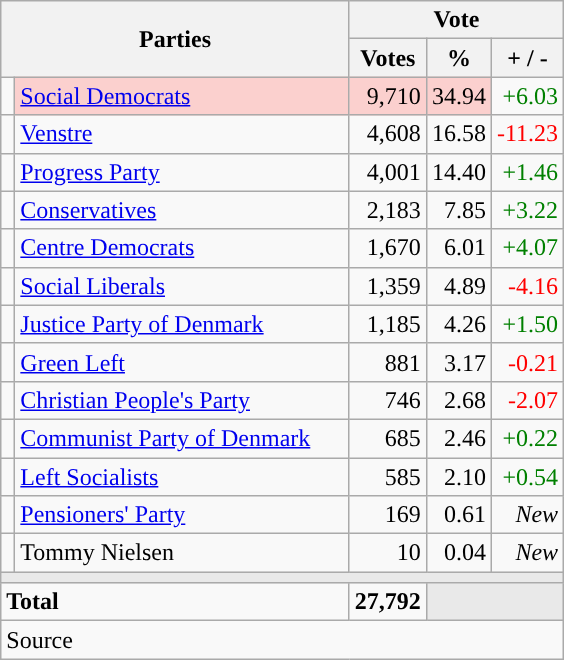<table class="wikitable" style="text-align:right;">
<tr>
<th style="text-align:centre;" rowspan="2" colspan="2" width="225">Parties</th>
<th colspan="3">Vote</th>
</tr>
<tr>
<th width="15">Votes</th>
<th width="15">%</th>
<th width="15">+ / -</th>
</tr>
<tr>
<td width="2" style="color:inherit;background:"></td>
<td bgcolor=#fbd0ce  align="left"><a href='#'>Social Democrats</a></td>
<td bgcolor=#fbd0ce>9,710</td>
<td bgcolor=#fbd0ce>34.94</td>
<td style=color:green;>+6.03</td>
</tr>
<tr>
<td width="2" style="color:inherit;background:"></td>
<td align="left"><a href='#'>Venstre</a></td>
<td>4,608</td>
<td>16.58</td>
<td style=color:red;>-11.23</td>
</tr>
<tr>
<td width="2" style="color:inherit;background:"></td>
<td align="left"><a href='#'>Progress Party</a></td>
<td>4,001</td>
<td>14.40</td>
<td style=color:green;>+1.46</td>
</tr>
<tr>
<td width="2" style="color:inherit;background:"></td>
<td align="left"><a href='#'>Conservatives</a></td>
<td>2,183</td>
<td>7.85</td>
<td style=color:green;>+3.22</td>
</tr>
<tr>
<td width="2" style="color:inherit;background:"></td>
<td align="left"><a href='#'>Centre Democrats</a></td>
<td>1,670</td>
<td>6.01</td>
<td style=color:green;>+4.07</td>
</tr>
<tr>
<td width="2" style="color:inherit;background:"></td>
<td align="left"><a href='#'>Social Liberals</a></td>
<td>1,359</td>
<td>4.89</td>
<td style=color:red;>-4.16</td>
</tr>
<tr>
<td width="2" style="color:inherit;background:"></td>
<td align="left"><a href='#'>Justice Party of Denmark</a></td>
<td>1,185</td>
<td>4.26</td>
<td style=color:green;>+1.50</td>
</tr>
<tr>
<td width="2" style="color:inherit;background:"></td>
<td align="left"><a href='#'>Green Left</a></td>
<td>881</td>
<td>3.17</td>
<td style=color:red;>-0.21</td>
</tr>
<tr>
<td width="2" style="color:inherit;background:"></td>
<td align="left"><a href='#'>Christian People's Party</a></td>
<td>746</td>
<td>2.68</td>
<td style=color:red;>-2.07</td>
</tr>
<tr>
<td width="2" style="color:inherit;background:"></td>
<td align="left"><a href='#'>Communist Party of Denmark</a></td>
<td>685</td>
<td>2.46</td>
<td style=color:green;>+0.22</td>
</tr>
<tr>
<td width="2" style="color:inherit;background:"></td>
<td align="left"><a href='#'>Left Socialists</a></td>
<td>585</td>
<td>2.10</td>
<td style=color:green;>+0.54</td>
</tr>
<tr>
<td width="2" style="color:inherit;background:"></td>
<td align="left"><a href='#'>Pensioners' Party</a></td>
<td>169</td>
<td>0.61</td>
<td><em>New</em></td>
</tr>
<tr>
<td width="2" style="color:inherit;background:"></td>
<td align="left">Tommy Nielsen</td>
<td>10</td>
<td>0.04</td>
<td><em>New</em></td>
</tr>
<tr>
<td colspan="7" bgcolor="#E9E9E9"></td>
</tr>
<tr>
<td align="left" colspan="2"><strong>Total</strong></td>
<td><strong>27,792</strong></td>
<td bgcolor="#E9E9E9" colspan="2"></td>
</tr>
<tr>
<td align="left" colspan="6">Source</td>
</tr>
</table>
